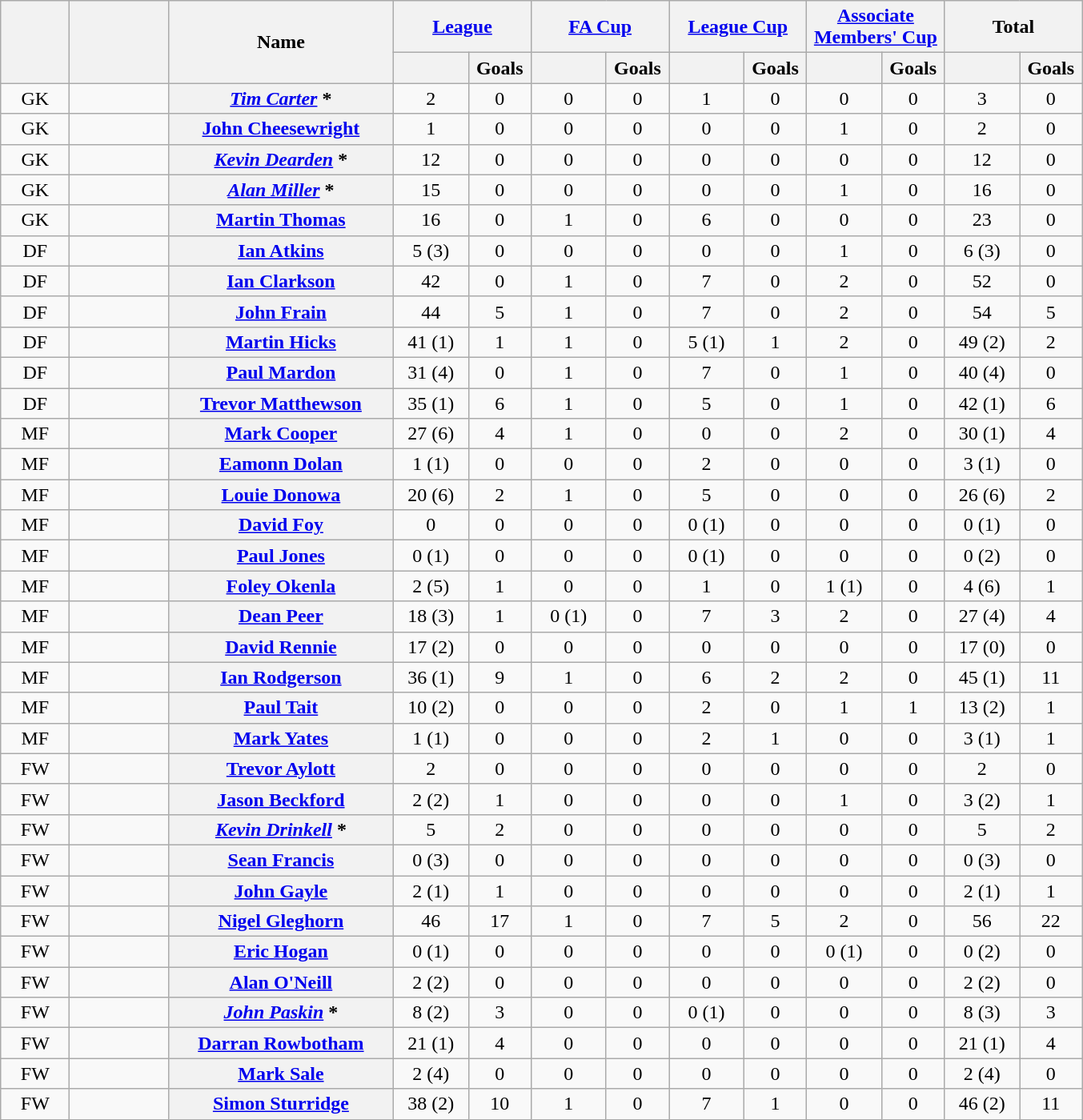<table class="wikitable plainrowheaders" style="text-align:center;">
<tr>
<th rowspan="2" scope="col" width="50"></th>
<th rowspan="2" scope="col" width="75"></th>
<th rowspan="2" scope="col" width="180" scope=col>Name</th>
<th colspan="2"><a href='#'>League</a></th>
<th colspan="2"><a href='#'>FA Cup</a></th>
<th colspan="2"><a href='#'>League Cup</a></th>
<th colspan="2"><a href='#'>Associate Members' Cup</a></th>
<th colspan="2">Total</th>
</tr>
<tr>
<th scope="col" width="55"></th>
<th scope="col" width="45">Goals</th>
<th scope="col" width="55"></th>
<th scope="col" width="45">Goals</th>
<th scope="col" width="55"></th>
<th scope="col" width="45">Goals</th>
<th scope="col" width="55"></th>
<th scope="col" width="45">Goals</th>
<th scope="col" width="55"></th>
<th scope="col" width="45">Goals</th>
</tr>
<tr>
<td>GK</td>
<td></td>
<th scope="row"><em><a href='#'>Tim Carter</a></em> *</th>
<td>2</td>
<td>0</td>
<td>0</td>
<td>0</td>
<td>1</td>
<td>0</td>
<td>0</td>
<td>0</td>
<td>3</td>
<td>0</td>
</tr>
<tr>
<td>GK</td>
<td></td>
<th scope="row"><a href='#'>John Cheesewright</a> </th>
<td>1</td>
<td>0</td>
<td>0</td>
<td>0</td>
<td>0</td>
<td>0</td>
<td>1</td>
<td>0</td>
<td>2</td>
<td>0</td>
</tr>
<tr>
<td>GK</td>
<td></td>
<th scope="row"><em><a href='#'>Kevin Dearden</a></em> *</th>
<td>12</td>
<td>0</td>
<td>0</td>
<td>0</td>
<td>0</td>
<td>0</td>
<td>0</td>
<td>0</td>
<td>12</td>
<td>0</td>
</tr>
<tr>
<td>GK</td>
<td></td>
<th scope="row"><em><a href='#'>Alan Miller</a></em> *</th>
<td>15</td>
<td>0</td>
<td>0</td>
<td>0</td>
<td>0</td>
<td>0</td>
<td>1</td>
<td>0</td>
<td>16</td>
<td>0</td>
</tr>
<tr>
<td>GK</td>
<td></td>
<th scope="row"><a href='#'>Martin Thomas</a></th>
<td>16</td>
<td>0</td>
<td>1</td>
<td>0</td>
<td>6</td>
<td>0</td>
<td>0</td>
<td>0</td>
<td>23</td>
<td>0</td>
</tr>
<tr>
<td>DF</td>
<td></td>
<th scope="row"><a href='#'>Ian Atkins</a></th>
<td>5 (3)</td>
<td>0</td>
<td>0</td>
<td>0</td>
<td>0</td>
<td>0</td>
<td>1</td>
<td>0</td>
<td>6 (3)</td>
<td>0</td>
</tr>
<tr>
<td>DF</td>
<td></td>
<th scope="row"><a href='#'>Ian Clarkson</a></th>
<td>42</td>
<td>0</td>
<td>1</td>
<td>0</td>
<td>7</td>
<td>0</td>
<td>2</td>
<td>0</td>
<td>52</td>
<td>0</td>
</tr>
<tr>
<td>DF</td>
<td></td>
<th scope="row"><a href='#'>John Frain</a></th>
<td>44</td>
<td>5</td>
<td>1</td>
<td>0</td>
<td>7</td>
<td>0</td>
<td>2</td>
<td>0</td>
<td>54</td>
<td>5</td>
</tr>
<tr>
<td>DF</td>
<td></td>
<th scope="row"><a href='#'>Martin Hicks</a></th>
<td>41 (1)</td>
<td>1</td>
<td>1</td>
<td>0</td>
<td>5 (1)</td>
<td>1</td>
<td>2</td>
<td>0</td>
<td>49 (2)</td>
<td>2</td>
</tr>
<tr>
<td>DF</td>
<td></td>
<th scope="row"><a href='#'>Paul Mardon</a></th>
<td>31 (4)</td>
<td>0</td>
<td>1</td>
<td>0</td>
<td>7</td>
<td>0</td>
<td>1</td>
<td>0</td>
<td>40 (4)</td>
<td>0</td>
</tr>
<tr>
<td>DF</td>
<td></td>
<th scope="row"><a href='#'>Trevor Matthewson</a></th>
<td>35 (1)</td>
<td>6</td>
<td>1</td>
<td>0</td>
<td>5</td>
<td>0</td>
<td>1</td>
<td>0</td>
<td>42 (1)</td>
<td>6</td>
</tr>
<tr>
<td>MF</td>
<td></td>
<th scope="row"><a href='#'>Mark Cooper</a></th>
<td>27 (6)</td>
<td>4</td>
<td>1</td>
<td>0</td>
<td>0</td>
<td>0</td>
<td>2</td>
<td>0</td>
<td>30 (1)</td>
<td>4</td>
</tr>
<tr>
<td>MF</td>
<td></td>
<th scope="row"><a href='#'>Eamonn Dolan</a> </th>
<td>1 (1)</td>
<td>0</td>
<td>0</td>
<td>0</td>
<td>2</td>
<td>0</td>
<td>0</td>
<td>0</td>
<td>3 (1)</td>
<td>0</td>
</tr>
<tr>
<td>MF</td>
<td></td>
<th scope="row"><a href='#'>Louie Donowa</a></th>
<td>20 (6)</td>
<td>2</td>
<td>1</td>
<td>0</td>
<td>5</td>
<td>0</td>
<td>0</td>
<td>0</td>
<td>26 (6)</td>
<td>2</td>
</tr>
<tr>
<td>MF</td>
<td></td>
<th scope="row"><a href='#'>David Foy</a></th>
<td>0</td>
<td>0</td>
<td>0</td>
<td>0</td>
<td>0 (1)</td>
<td>0</td>
<td>0</td>
<td>0</td>
<td>0 (1)</td>
<td>0</td>
</tr>
<tr>
<td>MF</td>
<td></td>
<th scope="row"><a href='#'>Paul Jones</a></th>
<td>0 (1)</td>
<td>0</td>
<td>0</td>
<td>0</td>
<td>0 (1)</td>
<td>0</td>
<td>0</td>
<td>0</td>
<td>0 (2)</td>
<td>0</td>
</tr>
<tr>
<td>MF</td>
<td></td>
<th scope="row"><a href='#'>Foley Okenla</a></th>
<td>2 (5)</td>
<td>1</td>
<td>0</td>
<td>0</td>
<td>1</td>
<td>0</td>
<td>1 (1)</td>
<td>0</td>
<td>4 (6)</td>
<td>1</td>
</tr>
<tr>
<td>MF</td>
<td></td>
<th scope="row"><a href='#'>Dean Peer</a></th>
<td>18 (3)</td>
<td>1</td>
<td>0 (1)</td>
<td>0</td>
<td>7</td>
<td>3</td>
<td>2</td>
<td>0</td>
<td>27 (4)</td>
<td>4</td>
</tr>
<tr>
<td>MF</td>
<td></td>
<th scope="row"><a href='#'>David Rennie</a></th>
<td>17 (2)</td>
<td>0</td>
<td>0</td>
<td>0</td>
<td>0</td>
<td>0</td>
<td>0</td>
<td>0</td>
<td>17 (0)</td>
<td>0</td>
</tr>
<tr>
<td>MF</td>
<td></td>
<th scope="row"><a href='#'>Ian Rodgerson</a></th>
<td>36 (1)</td>
<td>9</td>
<td>1</td>
<td>0</td>
<td>6</td>
<td>2</td>
<td>2</td>
<td>0</td>
<td>45 (1)</td>
<td>11</td>
</tr>
<tr>
<td>MF</td>
<td></td>
<th scope="row"><a href='#'>Paul Tait</a></th>
<td>10 (2)</td>
<td>0</td>
<td>0</td>
<td>0</td>
<td>2</td>
<td>0</td>
<td>1</td>
<td>1</td>
<td>13 (2)</td>
<td>1</td>
</tr>
<tr>
<td>MF</td>
<td></td>
<th scope="row"><a href='#'>Mark Yates</a> </th>
<td>1 (1)</td>
<td>0</td>
<td>0</td>
<td>0</td>
<td>2</td>
<td>1</td>
<td>0</td>
<td>0</td>
<td>3 (1)</td>
<td>1</td>
</tr>
<tr>
<td>FW</td>
<td></td>
<th scope="row"><a href='#'>Trevor Aylott</a> </th>
<td>2</td>
<td>0</td>
<td>0</td>
<td>0</td>
<td>0</td>
<td>0</td>
<td>0</td>
<td>0</td>
<td>2</td>
<td>0</td>
</tr>
<tr>
<td>FW</td>
<td></td>
<th scope="row"><a href='#'>Jason Beckford</a></th>
<td>2 (2)</td>
<td>1</td>
<td>0</td>
<td>0</td>
<td>0</td>
<td>0</td>
<td>1</td>
<td>0</td>
<td>3 (2)</td>
<td>1</td>
</tr>
<tr>
<td>FW</td>
<td></td>
<th scope="row"><em><a href='#'>Kevin Drinkell</a></em> *</th>
<td>5</td>
<td>2</td>
<td>0</td>
<td>0</td>
<td>0</td>
<td>0</td>
<td>0</td>
<td>0</td>
<td>5</td>
<td>2</td>
</tr>
<tr>
<td>FW</td>
<td></td>
<th scope="row"><a href='#'>Sean Francis</a></th>
<td>0 (3)</td>
<td>0</td>
<td>0</td>
<td>0</td>
<td>0</td>
<td>0</td>
<td>0</td>
<td>0</td>
<td>0 (3)</td>
<td>0</td>
</tr>
<tr>
<td>FW</td>
<td></td>
<th scope="row"><a href='#'>John Gayle</a></th>
<td>2 (1)</td>
<td>1</td>
<td>0</td>
<td>0</td>
<td>0</td>
<td>0</td>
<td>0</td>
<td>0</td>
<td>2 (1)</td>
<td>1</td>
</tr>
<tr>
<td>FW</td>
<td></td>
<th scope="row"><a href='#'>Nigel Gleghorn</a></th>
<td>46</td>
<td>17</td>
<td>1</td>
<td>0</td>
<td>7</td>
<td>5</td>
<td>2</td>
<td>0</td>
<td>56</td>
<td>22</td>
</tr>
<tr>
<td>FW</td>
<td></td>
<th scope="row"><a href='#'>Eric Hogan</a></th>
<td>0 (1)</td>
<td>0</td>
<td>0</td>
<td>0</td>
<td>0</td>
<td>0</td>
<td>0 (1)</td>
<td>0</td>
<td>0 (2)</td>
<td>0</td>
</tr>
<tr>
<td>FW</td>
<td></td>
<th scope="row"><a href='#'>Alan O'Neill</a></th>
<td>2 (2)</td>
<td>0</td>
<td>0</td>
<td>0</td>
<td>0</td>
<td>0</td>
<td>0</td>
<td>0</td>
<td>2 (2)</td>
<td>0</td>
</tr>
<tr>
<td>FW</td>
<td></td>
<th scope="row"><em><a href='#'>John Paskin</a></em> *</th>
<td>8 (2)</td>
<td>3</td>
<td>0</td>
<td>0</td>
<td>0 (1)</td>
<td>0</td>
<td>0</td>
<td>0</td>
<td>8 (3)</td>
<td>3</td>
</tr>
<tr>
<td>FW</td>
<td></td>
<th scope="row"><a href='#'>Darran Rowbotham</a></th>
<td>21 (1)</td>
<td>4</td>
<td>0</td>
<td>0</td>
<td>0</td>
<td>0</td>
<td>0</td>
<td>0</td>
<td>21 (1)</td>
<td>4</td>
</tr>
<tr>
<td>FW</td>
<td></td>
<th scope="row"><a href='#'>Mark Sale</a></th>
<td>2 (4)</td>
<td>0</td>
<td>0</td>
<td>0</td>
<td>0</td>
<td>0</td>
<td>0</td>
<td>0</td>
<td>2 (4)</td>
<td>0</td>
</tr>
<tr>
<td>FW</td>
<td></td>
<th scope="row"><a href='#'>Simon Sturridge</a></th>
<td>38 (2)</td>
<td>10</td>
<td>1</td>
<td>0</td>
<td>7</td>
<td>1</td>
<td>0</td>
<td>0</td>
<td>46 (2)</td>
<td>11</td>
</tr>
</table>
